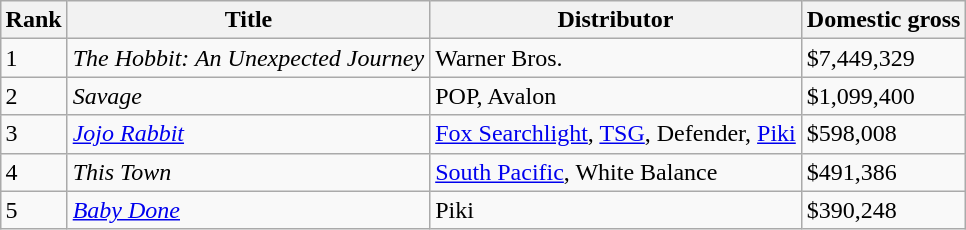<table class="wikitable sortable" style="margin:auto; margin:auto;">
<tr>
<th>Rank</th>
<th>Title</th>
<th>Distributor</th>
<th>Domestic gross</th>
</tr>
<tr>
<td>1</td>
<td><em>The Hobbit: An Unexpected Journey</em></td>
<td>Warner Bros.</td>
<td>$7,449,329</td>
</tr>
<tr>
<td>2</td>
<td><em>Savage</em></td>
<td>POP, Avalon</td>
<td>$1,099,400</td>
</tr>
<tr>
<td>3</td>
<td><em><a href='#'>Jojo Rabbit</a></em></td>
<td><a href='#'>Fox Searchlight</a>,  <a href='#'>TSG</a>, Defender, <a href='#'>Piki</a></td>
<td>$598,008</td>
</tr>
<tr>
<td>4</td>
<td><em>This Town</em></td>
<td><a href='#'>South Pacific</a>, White Balance</td>
<td>$491,386</td>
</tr>
<tr>
<td>5</td>
<td><em><a href='#'>Baby Done</a></em></td>
<td>Piki</td>
<td>$390,248</td>
</tr>
</table>
